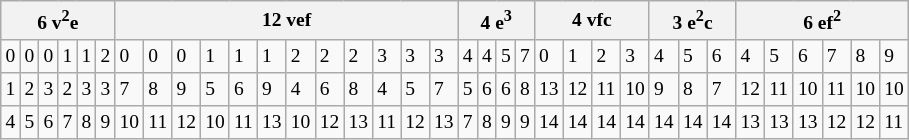<table class="wikitable" style="font-size:small; margin:0; padding:0;">
<tr>
<th colspan=6>6 v<sup>2</sup>e</th>
<th colspan=12>12 vef</th>
<th colspan=4>4 e<sup>3</sup></th>
<th colspan=4>4 vfc</th>
<th colspan=3>3 e<sup>2</sup>c</th>
<th colspan=6>6 ef<sup>2</sup></th>
</tr>
<tr>
<td>0</td>
<td>0</td>
<td>0</td>
<td>1</td>
<td>1</td>
<td>2</td>
<td>0</td>
<td>0</td>
<td>0</td>
<td>1</td>
<td>1</td>
<td>1</td>
<td>2</td>
<td>2</td>
<td>2</td>
<td>3</td>
<td>3</td>
<td>3</td>
<td>4</td>
<td>4</td>
<td>5</td>
<td>7</td>
<td>0</td>
<td>1</td>
<td>2</td>
<td>3</td>
<td>4</td>
<td>5</td>
<td>6</td>
<td>4</td>
<td>5</td>
<td>6</td>
<td>7</td>
<td>8</td>
<td>9</td>
</tr>
<tr>
<td>1</td>
<td>2</td>
<td>3</td>
<td>2</td>
<td>3</td>
<td>3</td>
<td>7</td>
<td>8</td>
<td>9</td>
<td>5</td>
<td>6</td>
<td>9</td>
<td>4</td>
<td>6</td>
<td>8</td>
<td>4</td>
<td>5</td>
<td>7</td>
<td>5</td>
<td>6</td>
<td>6</td>
<td>8</td>
<td>13</td>
<td>12</td>
<td>11</td>
<td>10</td>
<td>9</td>
<td>8</td>
<td>7</td>
<td>12</td>
<td>11</td>
<td>10</td>
<td>11</td>
<td>10</td>
<td>10</td>
</tr>
<tr>
<td>4</td>
<td>5</td>
<td>6</td>
<td>7</td>
<td>8</td>
<td>9</td>
<td>10</td>
<td>11</td>
<td>12</td>
<td>10</td>
<td>11</td>
<td>13</td>
<td>10</td>
<td>12</td>
<td>13</td>
<td>11</td>
<td>12</td>
<td>13</td>
<td>7</td>
<td>8</td>
<td>9</td>
<td>9</td>
<td>14</td>
<td>14</td>
<td>14</td>
<td>14</td>
<td>14</td>
<td>14</td>
<td>14</td>
<td>13</td>
<td>13</td>
<td>13</td>
<td>12</td>
<td>12</td>
<td>11</td>
</tr>
</table>
